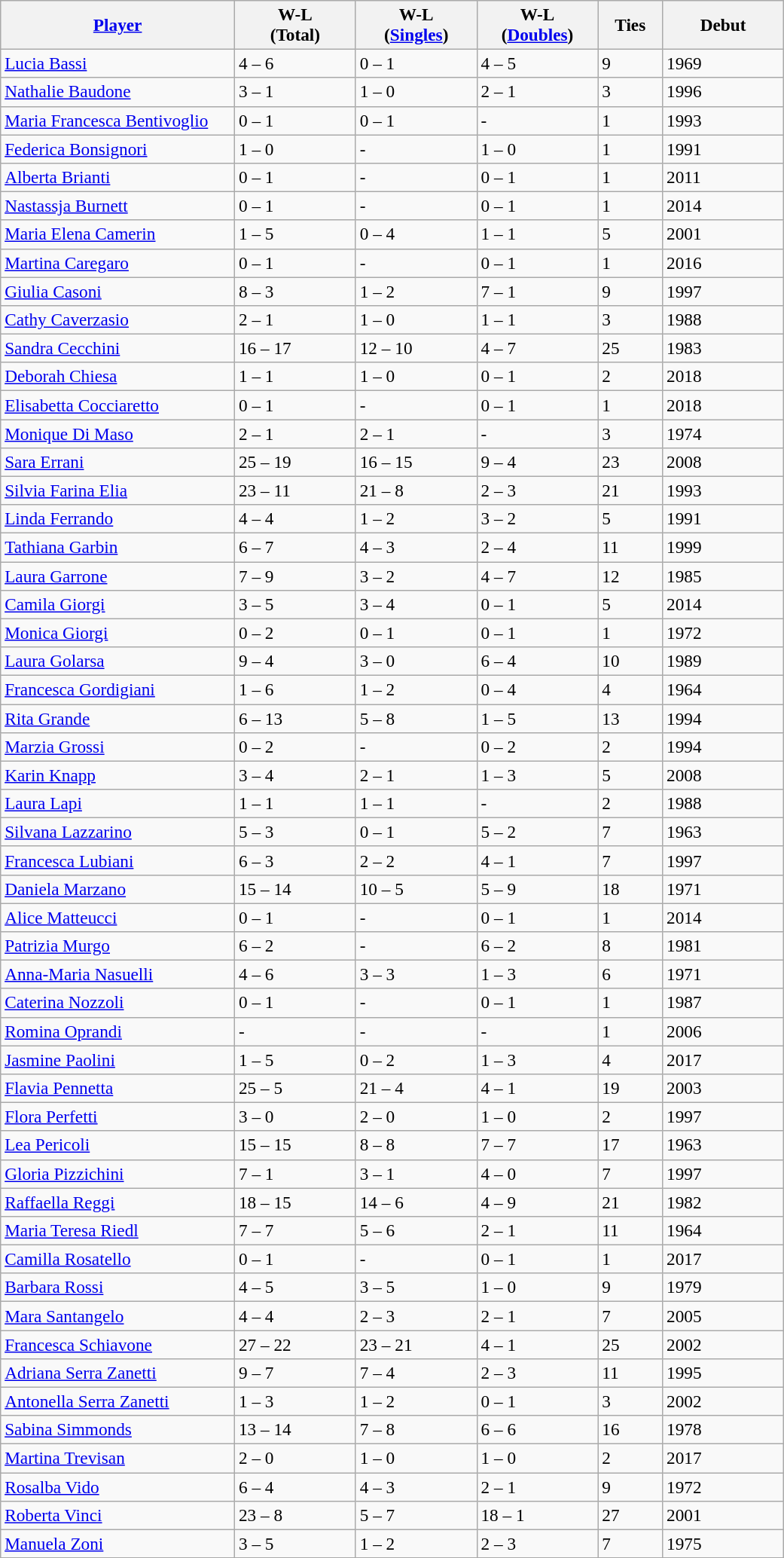<table class="wikitable sortable" style=font-size:97%>
<tr>
<th width=200><a href='#'>Player</a></th>
<th width=100>W-L<br>(Total)</th>
<th width=100>W-L<br>(<a href='#'>Singles</a>)</th>
<th width=100>W-L<br>(<a href='#'>Doubles</a>)</th>
<th width=50>Ties</th>
<th width=100>Debut</th>
</tr>
<tr>
<td><a href='#'>Lucia Bassi</a></td>
<td>4 – 6</td>
<td>0 – 1</td>
<td>4 – 5</td>
<td>9</td>
<td>1969</td>
</tr>
<tr>
<td><a href='#'>Nathalie Baudone</a></td>
<td>3 – 1</td>
<td>1 – 0</td>
<td>2 – 1</td>
<td>3</td>
<td>1996</td>
</tr>
<tr>
<td><a href='#'>Maria Francesca Bentivoglio</a></td>
<td>0 – 1</td>
<td>0 – 1</td>
<td>-</td>
<td>1</td>
<td>1993</td>
</tr>
<tr>
<td><a href='#'>Federica Bonsignori</a></td>
<td>1 – 0</td>
<td>-</td>
<td>1 – 0</td>
<td>1</td>
<td>1991</td>
</tr>
<tr>
<td><a href='#'>Alberta Brianti</a></td>
<td>0 – 1</td>
<td>-</td>
<td>0 – 1</td>
<td>1</td>
<td>2011</td>
</tr>
<tr>
<td><a href='#'>Nastassja Burnett</a></td>
<td>0 – 1</td>
<td>-</td>
<td>0 – 1</td>
<td>1</td>
<td>2014</td>
</tr>
<tr>
<td><a href='#'>Maria Elena Camerin</a></td>
<td>1 – 5</td>
<td>0 – 4</td>
<td>1 – 1</td>
<td>5</td>
<td>2001</td>
</tr>
<tr>
<td><a href='#'>Martina Caregaro</a></td>
<td>0 – 1</td>
<td>-</td>
<td>0 – 1</td>
<td>1</td>
<td>2016</td>
</tr>
<tr>
<td><a href='#'>Giulia Casoni</a></td>
<td>8 – 3</td>
<td>1 – 2</td>
<td>7 – 1</td>
<td>9</td>
<td>1997</td>
</tr>
<tr>
<td><a href='#'>Cathy Caverzasio</a></td>
<td>2 – 1</td>
<td>1 – 0</td>
<td>1 – 1</td>
<td>3</td>
<td>1988</td>
</tr>
<tr>
<td><a href='#'>Sandra Cecchini</a></td>
<td>16 – 17</td>
<td>12 – 10</td>
<td>4 – 7</td>
<td>25</td>
<td>1983</td>
</tr>
<tr>
<td><a href='#'>Deborah Chiesa</a></td>
<td>1 – 1</td>
<td>1 – 0</td>
<td>0 – 1</td>
<td>2</td>
<td>2018</td>
</tr>
<tr>
<td><a href='#'>Elisabetta Cocciaretto</a></td>
<td>0 – 1</td>
<td>-</td>
<td>0 – 1</td>
<td>1</td>
<td>2018</td>
</tr>
<tr>
<td><a href='#'>Monique Di Maso</a></td>
<td>2 – 1</td>
<td>2 – 1</td>
<td>-</td>
<td>3</td>
<td>1974</td>
</tr>
<tr>
<td><a href='#'>Sara Errani</a></td>
<td>25 – 19</td>
<td>16 – 15</td>
<td>9 – 4</td>
<td>23</td>
<td>2008</td>
</tr>
<tr>
<td><a href='#'>Silvia Farina Elia</a></td>
<td>23 – 11</td>
<td>21 – 8</td>
<td>2 – 3</td>
<td>21</td>
<td>1993</td>
</tr>
<tr>
<td><a href='#'>Linda Ferrando</a></td>
<td>4 – 4</td>
<td>1 – 2</td>
<td>3 – 2</td>
<td>5</td>
<td>1991</td>
</tr>
<tr>
<td><a href='#'>Tathiana Garbin</a></td>
<td>6 – 7</td>
<td>4 – 3</td>
<td>2 – 4</td>
<td>11</td>
<td>1999</td>
</tr>
<tr>
<td><a href='#'>Laura Garrone</a></td>
<td>7 – 9</td>
<td>3 – 2</td>
<td>4 – 7</td>
<td>12</td>
<td>1985</td>
</tr>
<tr>
<td><a href='#'>Camila Giorgi</a></td>
<td>3 – 5</td>
<td>3 – 4</td>
<td>0 – 1</td>
<td>5</td>
<td>2014</td>
</tr>
<tr>
<td><a href='#'>Monica Giorgi</a></td>
<td>0 – 2</td>
<td>0 – 1</td>
<td>0 – 1</td>
<td>1</td>
<td>1972</td>
</tr>
<tr>
<td><a href='#'>Laura Golarsa</a></td>
<td>9 – 4</td>
<td>3 – 0</td>
<td>6 – 4</td>
<td>10</td>
<td>1989</td>
</tr>
<tr>
<td><a href='#'>Francesca Gordigiani</a></td>
<td>1 – 6</td>
<td>1 – 2</td>
<td>0 – 4</td>
<td>4</td>
<td>1964</td>
</tr>
<tr>
<td><a href='#'>Rita Grande</a></td>
<td>6 – 13</td>
<td>5 – 8</td>
<td>1 – 5</td>
<td>13</td>
<td>1994</td>
</tr>
<tr>
<td><a href='#'>Marzia Grossi</a></td>
<td>0 – 2</td>
<td>-</td>
<td>0 – 2</td>
<td>2</td>
<td>1994</td>
</tr>
<tr>
<td><a href='#'>Karin Knapp</a></td>
<td>3 – 4</td>
<td>2 – 1</td>
<td>1 – 3</td>
<td>5</td>
<td>2008</td>
</tr>
<tr>
<td><a href='#'>Laura Lapi</a></td>
<td>1 – 1</td>
<td>1 – 1</td>
<td>-</td>
<td>2</td>
<td>1988</td>
</tr>
<tr>
<td><a href='#'>Silvana Lazzarino</a></td>
<td>5 – 3</td>
<td>0 – 1</td>
<td>5 – 2</td>
<td>7</td>
<td>1963</td>
</tr>
<tr>
<td><a href='#'>Francesca Lubiani</a></td>
<td>6 – 3</td>
<td>2 – 2</td>
<td>4 – 1</td>
<td>7</td>
<td>1997</td>
</tr>
<tr>
<td><a href='#'>Daniela Marzano</a></td>
<td>15 – 14</td>
<td>10 – 5</td>
<td>5 – 9</td>
<td>18</td>
<td>1971</td>
</tr>
<tr>
<td><a href='#'>Alice Matteucci</a></td>
<td>0 – 1</td>
<td>-</td>
<td>0 – 1</td>
<td>1</td>
<td>2014</td>
</tr>
<tr>
<td><a href='#'>Patrizia Murgo</a></td>
<td>6 – 2</td>
<td>-</td>
<td>6 – 2</td>
<td>8</td>
<td>1981</td>
</tr>
<tr>
<td><a href='#'>Anna-Maria Nasuelli</a></td>
<td>4 – 6</td>
<td>3 – 3</td>
<td>1 – 3</td>
<td>6</td>
<td>1971</td>
</tr>
<tr>
<td><a href='#'>Caterina Nozzoli</a></td>
<td>0 – 1</td>
<td>-</td>
<td>0 – 1</td>
<td>1</td>
<td>1987</td>
</tr>
<tr>
<td><a href='#'>Romina Oprandi</a></td>
<td>-</td>
<td>-</td>
<td>-</td>
<td>1</td>
<td>2006</td>
</tr>
<tr>
<td><a href='#'>Jasmine Paolini</a></td>
<td>1 – 5</td>
<td>0 – 2</td>
<td>1 – 3</td>
<td>4</td>
<td>2017</td>
</tr>
<tr>
<td><a href='#'>Flavia Pennetta</a></td>
<td>25 – 5</td>
<td>21 – 4</td>
<td>4 – 1</td>
<td>19</td>
<td>2003</td>
</tr>
<tr>
<td><a href='#'>Flora Perfetti</a></td>
<td>3 – 0</td>
<td>2 – 0</td>
<td>1 – 0</td>
<td>2</td>
<td>1997</td>
</tr>
<tr>
<td><a href='#'>Lea Pericoli</a></td>
<td>15 – 15</td>
<td>8 – 8</td>
<td>7 – 7</td>
<td>17</td>
<td>1963</td>
</tr>
<tr>
<td><a href='#'>Gloria Pizzichini</a></td>
<td>7 – 1</td>
<td>3 – 1</td>
<td>4 – 0</td>
<td>7</td>
<td>1997</td>
</tr>
<tr>
<td><a href='#'>Raffaella Reggi</a></td>
<td>18 – 15</td>
<td>14 – 6</td>
<td>4 – 9</td>
<td>21</td>
<td>1982</td>
</tr>
<tr>
<td><a href='#'>Maria Teresa Riedl</a></td>
<td>7 – 7</td>
<td>5 – 6</td>
<td>2 – 1</td>
<td>11</td>
<td>1964</td>
</tr>
<tr>
<td><a href='#'>Camilla Rosatello</a></td>
<td>0 – 1</td>
<td>-</td>
<td>0 – 1</td>
<td>1</td>
<td>2017</td>
</tr>
<tr>
<td><a href='#'>Barbara Rossi</a></td>
<td>4 – 5</td>
<td>3 – 5</td>
<td>1 – 0</td>
<td>9</td>
<td>1979</td>
</tr>
<tr>
<td><a href='#'>Mara Santangelo</a></td>
<td>4 – 4</td>
<td>2 – 3</td>
<td>2 – 1</td>
<td>7</td>
<td>2005</td>
</tr>
<tr>
<td><a href='#'>Francesca Schiavone</a></td>
<td>27 – 22</td>
<td>23 – 21</td>
<td>4 – 1</td>
<td>25</td>
<td>2002</td>
</tr>
<tr>
<td><a href='#'>Adriana Serra Zanetti</a></td>
<td>9 – 7</td>
<td>7 – 4</td>
<td>2 – 3</td>
<td>11</td>
<td>1995</td>
</tr>
<tr>
<td><a href='#'>Antonella Serra Zanetti</a></td>
<td>1 – 3</td>
<td>1 – 2</td>
<td>0 – 1</td>
<td>3</td>
<td>2002</td>
</tr>
<tr>
<td><a href='#'>Sabina Simmonds</a></td>
<td>13 – 14</td>
<td>7 – 8</td>
<td>6 – 6</td>
<td>16</td>
<td>1978</td>
</tr>
<tr>
<td><a href='#'>Martina Trevisan</a></td>
<td>2 – 0</td>
<td>1 – 0</td>
<td>1 – 0</td>
<td>2</td>
<td>2017</td>
</tr>
<tr>
<td><a href='#'>Rosalba Vido</a></td>
<td>6 – 4</td>
<td>4 – 3</td>
<td>2 – 1</td>
<td>9</td>
<td>1972</td>
</tr>
<tr>
<td><a href='#'>Roberta Vinci</a></td>
<td>23 – 8</td>
<td>5 – 7</td>
<td>18 – 1</td>
<td>27</td>
<td>2001</td>
</tr>
<tr>
<td><a href='#'>Manuela Zoni</a></td>
<td>3 – 5</td>
<td>1 – 2</td>
<td>2 – 3</td>
<td>7</td>
<td>1975</td>
</tr>
<tr>
</tr>
</table>
